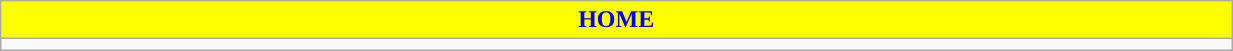<table class="wikitable collapsible collapsed" style="width:65%">
<tr>
<th colspan=6 ! style="color:blue; background:yellow">HOME</th>
</tr>
<tr>
<td></td>
</tr>
</table>
